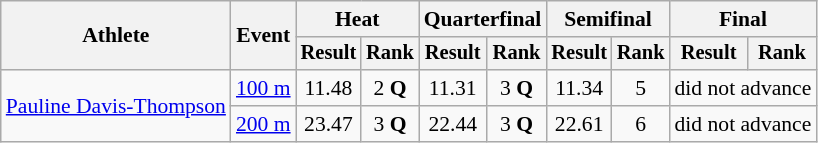<table class="wikitable" style="font-size:90%">
<tr>
<th rowspan="2">Athlete</th>
<th rowspan="2">Event</th>
<th colspan="2">Heat</th>
<th colspan="2">Quarterfinal</th>
<th colspan="2">Semifinal</th>
<th colspan="2">Final</th>
</tr>
<tr style="font-size:95%">
<th>Result</th>
<th>Rank</th>
<th>Result</th>
<th>Rank</th>
<th>Result</th>
<th>Rank</th>
<th>Result</th>
<th>Rank</th>
</tr>
<tr align=center>
<td align=left rowspan=2><a href='#'>Pauline Davis-Thompson</a></td>
<td align=left><a href='#'>100 m</a></td>
<td>11.48</td>
<td>2 <strong>Q</strong></td>
<td>11.31</td>
<td>3 <strong>Q</strong></td>
<td>11.34</td>
<td>5</td>
<td colspan=2>did not advance</td>
</tr>
<tr align=center>
<td align=left><a href='#'>200 m</a></td>
<td>23.47</td>
<td>3 <strong>Q</strong></td>
<td>22.44</td>
<td>3 <strong>Q</strong></td>
<td>22.61</td>
<td>6</td>
<td colspan=2>did not advance</td>
</tr>
</table>
